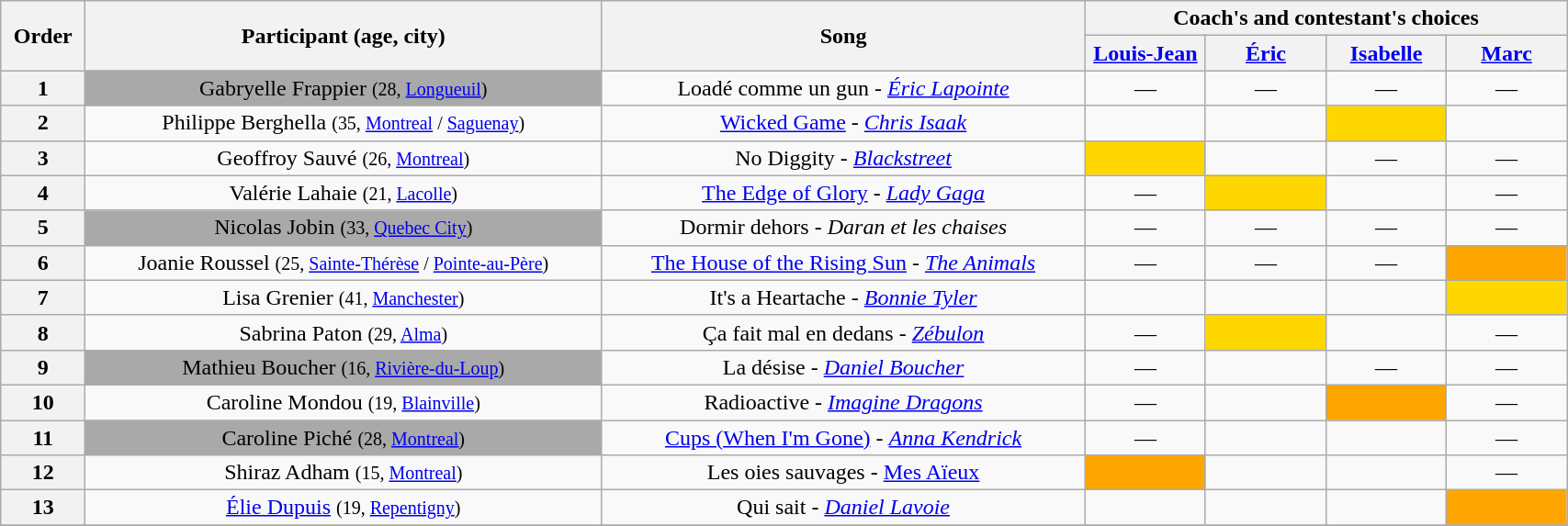<table class="wikitable plainrowheaders"  style="text-align:center; width:90%;">
<tr>
<th scope="col" rowspan="2">Order</th>
<th scope="col" rowspan="2">Participant (age, city)</th>
<th scope="col" rowspan="2">Song</th>
<th colspan="4">Coach's and contestant's choices</th>
</tr>
<tr>
<th style="width:5em;"><a href='#'>Louis-Jean</a></th>
<th style="width:5em;"><a href='#'>Éric</a></th>
<th style="width:5em;"><a href='#'>Isabelle</a></th>
<th style="width:5em;"><a href='#'>Marc</a></th>
</tr>
<tr>
<th scope=col>1</th>
<td style="background:darkgrey;text-align:center;">Gabryelle Frappier <small>(28, <a href='#'>Longueuil</a>)</small></td>
<td>Loadé comme un gun - <em><a href='#'>Éric Lapointe</a></em></td>
<td>—</td>
<td>—</td>
<td>—</td>
<td>—</td>
</tr>
<tr>
<th scope=col>2</th>
<td>Philippe Berghella <small>(35, <a href='#'>Montreal</a> / <a href='#'>Saguenay</a>)</small></td>
<td><a href='#'>Wicked Game</a> - <em><a href='#'>Chris Isaak</a></em></td>
<td></td>
<td></td>
<td style="background:gold;text-align:center;"></td>
<td></td>
</tr>
<tr>
<th scope=col>3</th>
<td>Geoffroy Sauvé <small>(26, <a href='#'>Montreal</a>)</small></td>
<td>No Diggity - <em><a href='#'>Blackstreet</a></em></td>
<td style="background:gold;text-align:center;"></td>
<td></td>
<td>—</td>
<td>—</td>
</tr>
<tr>
<th scope=col>4</th>
<td>Valérie Lahaie <small>(21, <a href='#'>Lacolle</a>)</small></td>
<td><a href='#'>The Edge of Glory</a> - <em><a href='#'>Lady Gaga</a></em></td>
<td>—</td>
<td style="background:gold;text-align:center;"></td>
<td></td>
<td>—</td>
</tr>
<tr>
<th scope=col>5</th>
<td style="background:darkgrey;text-align:center;">Nicolas Jobin <small>(33, <a href='#'>Quebec City</a>)</small></td>
<td>Dormir dehors - <em>Daran et les chaises</em></td>
<td>—</td>
<td>—</td>
<td>—</td>
<td>—</td>
</tr>
<tr>
<th scope=col>6</th>
<td>Joanie Roussel <small>(25, <a href='#'>Sainte-Thérèse</a> / <a href='#'>Pointe-au-Père</a>)</small></td>
<td><a href='#'>The House of the Rising Sun</a> - <em><a href='#'>The Animals</a></em></td>
<td>—</td>
<td>—</td>
<td>—</td>
<td style="background:orange;text-align:center;"></td>
</tr>
<tr>
<th scope=col>7</th>
<td>Lisa Grenier <small>(41, <a href='#'>Manchester</a>)</small></td>
<td>It's a Heartache - <em><a href='#'>Bonnie Tyler</a></em></td>
<td></td>
<td></td>
<td></td>
<td style="background:gold;text-align:center;"></td>
</tr>
<tr>
<th scope=col>8</th>
<td>Sabrina Paton <small>(29, <a href='#'>Alma</a>)</small></td>
<td>Ça fait mal en dedans - <em><a href='#'>Zébulon</a></em></td>
<td>—</td>
<td style="background:gold;text-align:center;"></td>
<td></td>
<td>—</td>
</tr>
<tr>
<th scope=col>9</th>
<td style="background:darkgrey;text-align:center;">Mathieu Boucher <small>(16, <a href='#'>Rivière-du-Loup</a>)</small></td>
<td>La désise - <em><a href='#'>Daniel Boucher</a></em></td>
<td>—</td>
<td></td>
<td>—</td>
<td>—</td>
</tr>
<tr>
<th scope=col>10</th>
<td>Caroline Mondou <small>(19, <a href='#'>Blainville</a>)</small></td>
<td>Radioactive - <em><a href='#'>Imagine Dragons</a></em></td>
<td>—</td>
<td></td>
<td style="background:orange;text-align:center;"></td>
<td>—</td>
</tr>
<tr>
<th scope=col>11</th>
<td style="background:darkgrey;text-align:center;">Caroline Piché <small>(28, <a href='#'>Montreal</a>)</small></td>
<td><a href='#'>Cups (When I'm Gone)</a> - <em><a href='#'>Anna Kendrick</a></em></td>
<td>—</td>
<td></td>
<td></td>
<td>—</td>
</tr>
<tr>
<th scope=col>12</th>
<td>Shiraz Adham <small>(15, <a href='#'>Montreal</a>)</small></td>
<td>Les oies sauvages - <a href='#'>Mes Aïeux</a></td>
<td style="background:orange;text-align:center;"></td>
<td></td>
<td></td>
<td>—</td>
</tr>
<tr>
<th scope=col>13</th>
<td><a href='#'>Élie Dupuis</a> <small>(19, <a href='#'>Repentigny</a>)</small></td>
<td>Qui sait - <em><a href='#'>Daniel Lavoie</a></em></td>
<td></td>
<td></td>
<td></td>
<td style="background:orange;text-align:center;"></td>
</tr>
<tr>
</tr>
</table>
